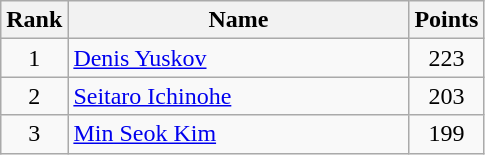<table class="wikitable" border="1" style="text-align:center">
<tr>
<th width=30>Rank</th>
<th width=220>Name</th>
<th width=25>Points</th>
</tr>
<tr>
<td>1</td>
<td align="left"> <a href='#'>Denis Yuskov</a></td>
<td>223</td>
</tr>
<tr>
<td>2</td>
<td align="left"> <a href='#'>Seitaro Ichinohe</a></td>
<td>203</td>
</tr>
<tr>
<td>3</td>
<td align="left"> <a href='#'>Min Seok Kim</a></td>
<td>199</td>
</tr>
</table>
